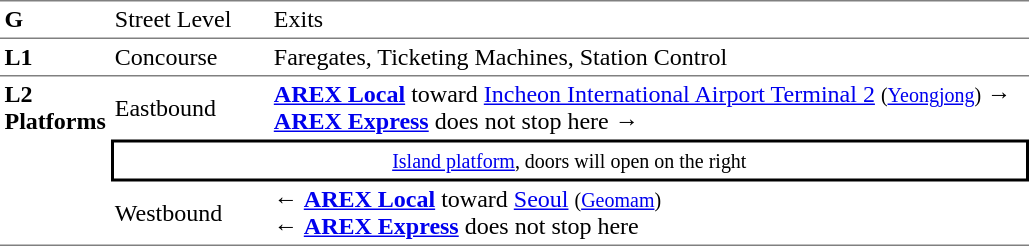<table table border=0 cellspacing=0 cellpadding=3>
<tr>
<td style="border-top:solid 1px gray;border-bottom:solid 1px gray;" width=50 valign=top><strong>G</strong></td>
<td style="border-top:solid 1px gray;border-bottom:solid 1px gray;" width=100 valign=top>Street Level</td>
<td style="border-top:solid 1px gray;border-bottom:solid 1px gray;" width=400 valign=top>Exits</td>
</tr>
<tr>
<td style="border-bottom:solid 0 gray;" width=50 valign=top><strong>L1</strong></td>
<td style="border-bottom:solid 0 gray;" width=100 valign=top>Concourse</td>
<td style="border-bottom:solid 0 gray;" width=500 valign=top>Faregates, Ticketing Machines, Station Control</td>
</tr>
<tr>
<td style="border-top:solid 1px gray;border-bottom:solid 1px gray;" rowspan=3 valign=top><strong>L2<br>Platforms</strong></td>
<td style="border-top:solid 1px gray;">Eastbound</td>
<td style="border-top:solid 1px gray;"> <a href='#'><span><strong>AREX Local</strong></span></a> toward <a href='#'>Incheon International Airport Terminal 2</a> <small>(<a href='#'>Yeongjong</a>)</small> →<br> <a href='#'><span><strong>AREX Express</strong></span></a> does not stop here →</td>
</tr>
<tr>
<td style="border-top:solid 2px black;border-right:solid 2px black;border-left:solid 2px black;border-bottom:solid 2px black;text-align:center;" colspan=2><small><a href='#'>Island platform</a>, doors will open on the right</small></td>
</tr>
<tr>
<td style="border-bottom:solid 1px gray;">Westbound</td>
<td style="border-bottom:solid 1px gray;">← <a href='#'><span><strong>AREX Local</strong></span></a> toward <a href='#'>Seoul</a> <small>(<a href='#'>Geomam</a>)</small><br>← <span><a href='#'><span><strong>AREX Express</strong></span></a> does not stop here</span></td>
</tr>
</table>
